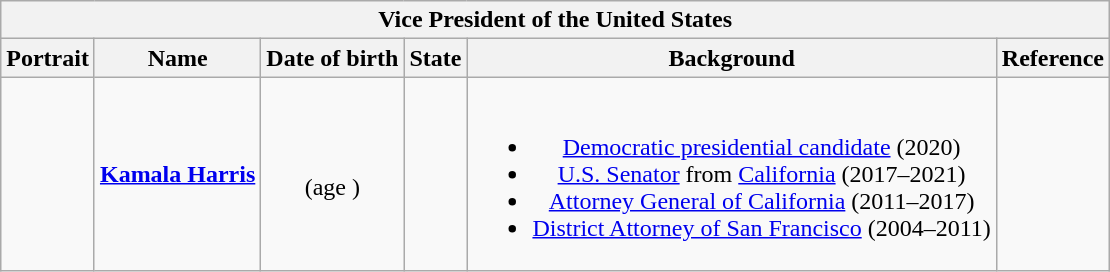<table class="wikitable collapsible" style="text-align:center;">
<tr>
<th colspan="6">Vice President of the United States</th>
</tr>
<tr>
<th>Portrait</th>
<th>Name</th>
<th>Date of birth</th>
<th>State</th>
<th>Background</th>
<th>Reference</th>
</tr>
<tr>
<td></td>
<td><strong><a href='#'>Kamala Harris</a></strong></td>
<td><br>(age )</td>
<td></td>
<td><br><ul><li><a href='#'>Democratic presidential candidate</a> (2020)</li><li><a href='#'>U.S. Senator</a> from <a href='#'>California</a> (2017–2021)</li><li><a href='#'>Attorney General of California</a> (2011–2017)</li><li><a href='#'>District Attorney of San Francisco</a> (2004–2011)</li></ul></td>
<td></td>
</tr>
</table>
